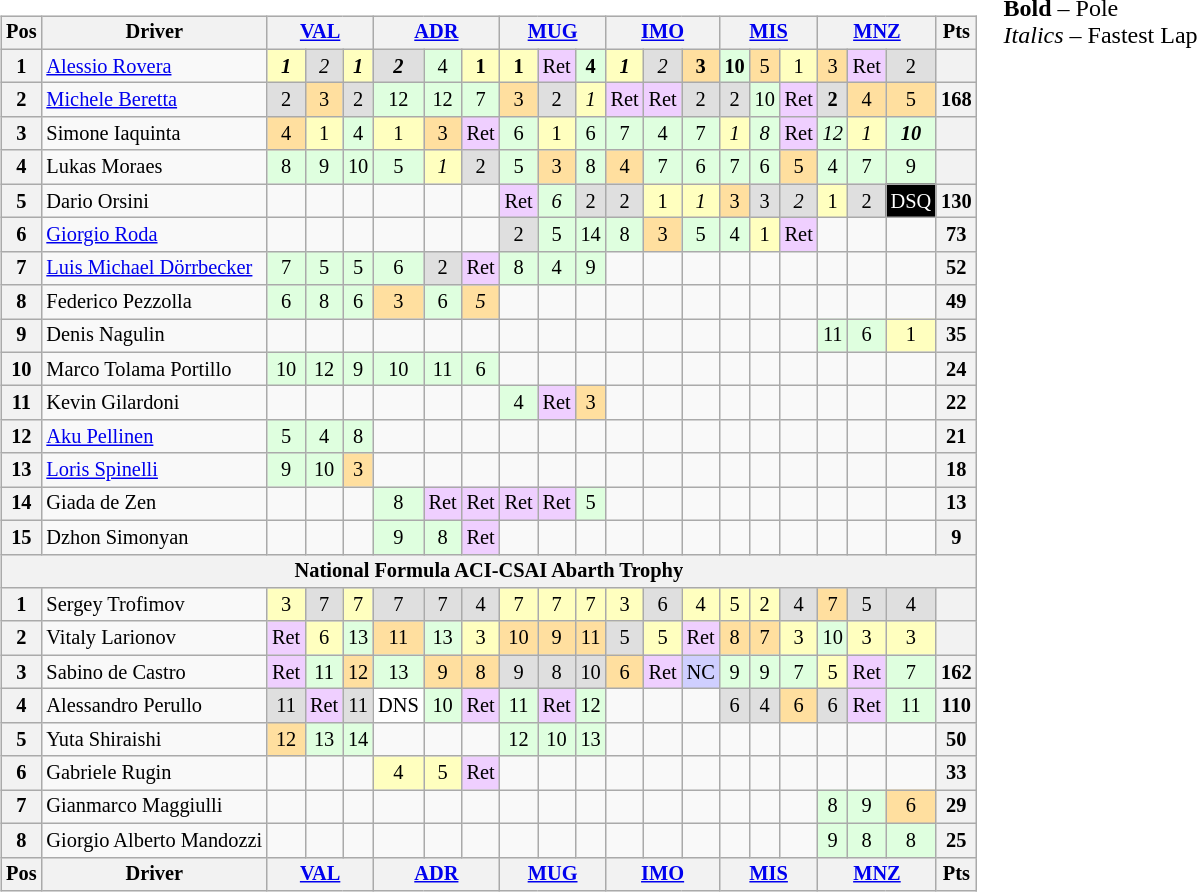<table>
<tr>
<td><br><table class="wikitable" style="font-size: 85%; text-align:center">
<tr valign="top">
<th valign="middle">Pos</th>
<th valign="middle">Driver</th>
<th colspan=3><a href='#'>VAL</a></th>
<th colspan=3><a href='#'>ADR</a></th>
<th colspan=3><a href='#'>MUG</a></th>
<th colspan=3><a href='#'>IMO</a></th>
<th colspan=3><a href='#'>MIS</a></th>
<th colspan=3><a href='#'>MNZ</a></th>
<th valign="middle">Pts</th>
</tr>
<tr>
<th>1</th>
<td align=left> <a href='#'>Alessio Rovera</a></td>
<td style="background:#ffffbf;"><strong><em>1</em></strong></td>
<td style="background:#dfdfdf;"><em>2</em></td>
<td style="background:#ffffbf;"><strong><em>1</em></strong></td>
<td style="background:#dfdfdf;"><strong><em>2</em></strong></td>
<td style="background:#dfffdf;">4</td>
<td style="background:#ffffbf;"><strong>1</strong></td>
<td style="background:#ffffbf;"><strong>1</strong></td>
<td style="background:#efcfff;">Ret</td>
<td style="background:#dfffdf;"><strong>4</strong></td>
<td style="background:#ffffbf;"><strong><em>1</em></strong></td>
<td style="background:#dfdfdf;"><em>2</em></td>
<td style="background:#ffdf9f;"><strong>3</strong></td>
<td style="background:#dfffdf;"><strong>10</strong></td>
<td style="background:#ffdf9f;">5</td>
<td style="background:#ffffbf;">1</td>
<td style="background:#ffdf9f;">3</td>
<td style="background:#efcfff;">Ret</td>
<td style="background:#dfdfdf;">2</td>
<th></th>
</tr>
<tr>
<th>2</th>
<td align=left> <a href='#'>Michele Beretta</a></td>
<td style="background:#dfdfdf;">2</td>
<td style="background:#ffdf9f;">3</td>
<td style="background:#dfdfdf;">2</td>
<td style="background:#dfffdf;">12</td>
<td style="background:#dfffdf;">12</td>
<td style="background:#dfffdf;">7</td>
<td style="background:#ffdf9f;">3</td>
<td style="background:#dfdfdf;">2</td>
<td style="background:#ffffbf;"><em>1</em></td>
<td style="background:#efcfff;">Ret</td>
<td style="background:#efcfff;">Ret</td>
<td style="background:#dfdfdf;">2</td>
<td style="background:#dfdfdf;">2</td>
<td style="background:#dfffdf;">10</td>
<td style="background:#efcfff;">Ret</td>
<td style="background:#dfdfdf;"><strong>2</strong></td>
<td style="background:#ffdf9f;">4</td>
<td style="background:#ffdf9f;">5</td>
<th>168</th>
</tr>
<tr>
<th>3</th>
<td align=left> Simone Iaquinta</td>
<td style="background:#ffdf9f;">4</td>
<td style="background:#ffffbf;">1</td>
<td style="background:#dfffdf;">4</td>
<td style="background:#ffffbf;">1</td>
<td style="background:#ffdf9f;">3</td>
<td style="background:#efcfff;">Ret</td>
<td style="background:#dfffdf;">6</td>
<td style="background:#ffffbf;">1</td>
<td style="background:#dfffdf;">6</td>
<td style="background:#dfffdf;">7</td>
<td style="background:#dfffdf;">4</td>
<td style="background:#dfffdf;">7</td>
<td style="background:#ffffbf;"><em>1</em></td>
<td style="background:#dfffdf;"><em>8</em></td>
<td style="background:#efcfff;">Ret</td>
<td style="background:#dfffdf;"><em>12</em></td>
<td style="background:#ffffbf;"><em>1</em></td>
<td style="background:#dfffdf;"><strong><em>10</em></strong></td>
<th></th>
</tr>
<tr>
<th>4</th>
<td align=left> Lukas Moraes</td>
<td style="background:#dfffdf;">8</td>
<td style="background:#dfffdf;">9</td>
<td style="background:#dfffdf;">10</td>
<td style="background:#dfffdf;">5</td>
<td style="background:#ffffbf;"><em>1</em></td>
<td style="background:#dfdfdf;">2</td>
<td style="background:#dfffdf;">5</td>
<td style="background:#ffdf9f;">3</td>
<td style="background:#dfffdf;">8</td>
<td style="background:#ffdf9f;">4</td>
<td style="background:#dfffdf;">7</td>
<td style="background:#dfffdf;">6</td>
<td style="background:#dfffdf;">7</td>
<td style="background:#dfffdf;">6</td>
<td style="background:#ffdf9f;">5</td>
<td style="background:#dfffdf;">4</td>
<td style="background:#dfffdf;">7</td>
<td style="background:#dfffdf;">9</td>
<th></th>
</tr>
<tr>
<th>5</th>
<td align=left> Dario Orsini</td>
<td></td>
<td></td>
<td></td>
<td></td>
<td></td>
<td></td>
<td style="background:#efcfff;">Ret</td>
<td style="background:#dfffdf;"><em>6</em></td>
<td style="background:#dfdfdf;">2</td>
<td style="background:#dfdfdf;">2</td>
<td style="background:#ffffbf;">1</td>
<td style="background:#ffffbf;"><em>1</em></td>
<td style="background:#ffdf9f;">3</td>
<td style="background:#dfdfdf;">3</td>
<td style="background:#dfdfdf;"><em>2</em></td>
<td style="background:#ffffbf;">1</td>
<td style="background:#dfdfdf;">2</td>
<td style="background:#000000; color:white;">DSQ</td>
<th>130</th>
</tr>
<tr>
<th>6</th>
<td align=left> <a href='#'>Giorgio Roda</a></td>
<td></td>
<td></td>
<td></td>
<td></td>
<td></td>
<td></td>
<td style="background:#dfdfdf;">2</td>
<td style="background:#dfffdf;">5</td>
<td style="background:#dfffdf;">14</td>
<td style="background:#dfffdf;">8</td>
<td style="background:#ffdf9f;">3</td>
<td style="background:#dfffdf;">5</td>
<td style="background:#dfffdf;">4</td>
<td style="background:#ffffbf;">1</td>
<td style="background:#efcfff;">Ret</td>
<td></td>
<td></td>
<td></td>
<th>73</th>
</tr>
<tr>
<th>7</th>
<td align=left nowrap> <a href='#'>Luis Michael Dörrbecker</a></td>
<td style="background:#dfffdf;">7</td>
<td style="background:#dfffdf;">5</td>
<td style="background:#dfffdf;">5</td>
<td style="background:#dfffdf;">6</td>
<td style="background:#dfdfdf;">2</td>
<td style="background:#efcfff;">Ret</td>
<td style="background:#dfffdf;">8</td>
<td style="background:#dfffdf;">4</td>
<td style="background:#dfffdf;">9</td>
<td></td>
<td></td>
<td></td>
<td></td>
<td></td>
<td></td>
<td></td>
<td></td>
<td></td>
<th>52</th>
</tr>
<tr>
<th>8</th>
<td align=left> Federico Pezzolla</td>
<td style="background:#dfffdf;">6</td>
<td style="background:#dfffdf;">8</td>
<td style="background:#dfffdf;">6</td>
<td style="background:#ffdf9f;">3</td>
<td style="background:#dfffdf;">6</td>
<td style="background:#ffdf9f;"><em>5</em></td>
<td></td>
<td></td>
<td></td>
<td></td>
<td></td>
<td></td>
<td></td>
<td></td>
<td></td>
<td></td>
<td></td>
<td></td>
<th>49</th>
</tr>
<tr>
<th>9</th>
<td align=left> Denis Nagulin</td>
<td></td>
<td></td>
<td></td>
<td></td>
<td></td>
<td></td>
<td></td>
<td></td>
<td></td>
<td></td>
<td></td>
<td></td>
<td></td>
<td></td>
<td></td>
<td style="background:#dfffdf;">11</td>
<td style="background:#dfffdf;">6</td>
<td style="background:#ffffbf;">1</td>
<th>35</th>
</tr>
<tr>
<th>10</th>
<td align=left> Marco Tolama Portillo</td>
<td style="background:#dfffdf;">10</td>
<td style="background:#dfffdf;">12</td>
<td style="background:#dfffdf;">9</td>
<td style="background:#dfffdf;">10</td>
<td style="background:#dfffdf;">11</td>
<td style="background:#dfffdf;">6</td>
<td></td>
<td></td>
<td></td>
<td></td>
<td></td>
<td></td>
<td></td>
<td></td>
<td></td>
<td></td>
<td></td>
<td></td>
<th>24</th>
</tr>
<tr>
<th>11</th>
<td align=left> Kevin Gilardoni</td>
<td></td>
<td></td>
<td></td>
<td></td>
<td></td>
<td></td>
<td style="background:#dfffdf;">4</td>
<td style="background:#efcfff;">Ret</td>
<td style="background:#ffdf9f;">3</td>
<td></td>
<td></td>
<td></td>
<td></td>
<td></td>
<td></td>
<td></td>
<td></td>
<td></td>
<th>22</th>
</tr>
<tr>
<th>12</th>
<td align=left> <a href='#'>Aku Pellinen</a></td>
<td style="background:#dfffdf;">5</td>
<td style="background:#dfffdf;">4</td>
<td style="background:#dfffdf;">8</td>
<td></td>
<td></td>
<td></td>
<td></td>
<td></td>
<td></td>
<td></td>
<td></td>
<td></td>
<td></td>
<td></td>
<td></td>
<td></td>
<td></td>
<td></td>
<th>21</th>
</tr>
<tr>
<th>13</th>
<td align=left> <a href='#'>Loris Spinelli</a></td>
<td style="background:#dfffdf;">9</td>
<td style="background:#dfffdf;">10</td>
<td style="background:#ffdf9f;">3</td>
<td></td>
<td></td>
<td></td>
<td></td>
<td></td>
<td></td>
<td></td>
<td></td>
<td></td>
<td></td>
<td></td>
<td></td>
<td></td>
<td></td>
<td></td>
<th>18</th>
</tr>
<tr>
<th>14</th>
<td align=left>  Giada de Zen</td>
<td></td>
<td></td>
<td></td>
<td style="background:#dfffdf;">8</td>
<td style="background:#efcfff;">Ret</td>
<td style="background:#efcfff;">Ret</td>
<td style="background:#efcfff;">Ret</td>
<td style="background:#efcfff;">Ret</td>
<td style="background:#dfffdf;">5</td>
<td></td>
<td></td>
<td></td>
<td></td>
<td></td>
<td></td>
<td></td>
<td></td>
<td></td>
<th>13</th>
</tr>
<tr>
<th>15</th>
<td align=left> Dzhon Simonyan</td>
<td></td>
<td></td>
<td></td>
<td style="background:#dfffdf;">9</td>
<td style="background:#dfffdf;">8</td>
<td style="background:#efcfff;">Ret</td>
<td></td>
<td></td>
<td></td>
<td></td>
<td></td>
<td></td>
<td></td>
<td></td>
<td></td>
<td></td>
<td></td>
<td></td>
<th>9</th>
</tr>
<tr>
<th colspan=21>National Formula ACI-CSAI Abarth Trophy</th>
</tr>
<tr>
<th>1</th>
<td align=left> Sergey Trofimov</td>
<td style="background:#ffffbf;">3</td>
<td style="background:#dfdfdf;">7</td>
<td style="background:#ffffbf;">7</td>
<td style="background:#dfdfdf;">7</td>
<td style="background:#dfdfdf;">7</td>
<td style="background:#dfdfdf;">4</td>
<td style="background:#ffffbf;">7</td>
<td style="background:#ffffbf;">7</td>
<td style="background:#ffffbf;">7</td>
<td style="background:#ffffbf;">3</td>
<td style="background:#dfdfdf;">6</td>
<td style="background:#ffffbf;">4</td>
<td style="background:#ffffbf;">5</td>
<td style="background:#ffffbf;">2</td>
<td style="background:#dfdfdf;">4</td>
<td style="background:#ffdf9f;">7</td>
<td style="background:#dfdfdf;">5</td>
<td style="background:#dfdfdf;">4</td>
<th></th>
</tr>
<tr>
<th>2</th>
<td align=left> Vitaly Larionov</td>
<td style="background:#efcfff;">Ret</td>
<td style="background:#ffffbf;">6</td>
<td style="background:#dfffdf;">13</td>
<td style="background:#ffdf9f;">11</td>
<td style="background:#dfffdf;">13</td>
<td style="background:#ffffbf;">3</td>
<td style="background:#ffdf9f;">10</td>
<td style="background:#ffdf9f;">9</td>
<td style="background:#ffdf9f;">11</td>
<td style="background:#dfdfdf;">5</td>
<td style="background:#ffffbf;">5</td>
<td style="background:#efcfff;">Ret</td>
<td style="background:#ffdf9f;">8</td>
<td style="background:#ffdf9f;">7</td>
<td style="background:#ffffbf;">3</td>
<td style="background:#dfffdf;">10</td>
<td style="background:#ffffbf;">3</td>
<td style="background:#ffffbf;">3</td>
<th></th>
</tr>
<tr>
<th>3</th>
<td align=left> Sabino de Castro</td>
<td style="background:#efcfff;">Ret</td>
<td style="background:#dfffdf;">11</td>
<td style="background:#ffdf9f;">12</td>
<td style="background:#dfffdf;">13</td>
<td style="background:#ffdf9f;">9</td>
<td style="background:#ffdf9f;">8</td>
<td style="background:#dfdfdf;">9</td>
<td style="background:#dfdfdf;">8</td>
<td style="background:#dfdfdf;">10</td>
<td style="background:#ffdf9f;">6</td>
<td style="background:#efcfff;">Ret</td>
<td style="background:#cfcfff;">NC</td>
<td style="background:#dfffdf;">9</td>
<td style="background:#dfffdf;">9</td>
<td style="background:#dfffdf;">7</td>
<td style="background:#ffffbf;">5</td>
<td style="background:#efcfff;">Ret</td>
<td style="background:#dfffdf;">7</td>
<th>162</th>
</tr>
<tr>
<th>4</th>
<td align=left> Alessandro Perullo</td>
<td style="background:#dfdfdf;">11</td>
<td style="background:#efcfff;">Ret</td>
<td style="background:#dfdfdf;">11</td>
<td style="background:#ffffff;">DNS</td>
<td style="background:#dfffdf;">10</td>
<td style="background:#efcfff;">Ret</td>
<td style="background:#dfffdf;">11</td>
<td style="background:#efcfff;">Ret</td>
<td style="background:#dfffdf;">12</td>
<td></td>
<td></td>
<td></td>
<td style="background:#dfdfdf;">6</td>
<td style="background:#dfdfdf;">4</td>
<td style="background:#ffdf9f;">6</td>
<td style="background:#dfdfdf;">6</td>
<td style="background:#efcfff;">Ret</td>
<td style="background:#dfffdf;">11</td>
<th>110</th>
</tr>
<tr>
<th>5</th>
<td align=left> Yuta Shiraishi</td>
<td style="background:#ffdf9f;">12</td>
<td style="background:#dfffdf;">13</td>
<td style="background:#dfffdf;">14</td>
<td></td>
<td></td>
<td></td>
<td style="background:#dfffdf;">12</td>
<td style="background:#dfffdf;">10</td>
<td style="background:#dfffdf;">13</td>
<td></td>
<td></td>
<td></td>
<td></td>
<td></td>
<td></td>
<td></td>
<td></td>
<td></td>
<th>50</th>
</tr>
<tr>
<th>6</th>
<td align=left> Gabriele Rugin</td>
<td></td>
<td></td>
<td></td>
<td style="background:#ffffbf;">4</td>
<td style="background:#ffffbf;">5</td>
<td style="background:#efcfff;">Ret</td>
<td></td>
<td></td>
<td></td>
<td></td>
<td></td>
<td></td>
<td></td>
<td></td>
<td></td>
<td></td>
<td></td>
<td></td>
<th>33</th>
</tr>
<tr>
<th>7</th>
<td align=left> Gianmarco Maggiulli</td>
<td></td>
<td></td>
<td></td>
<td></td>
<td></td>
<td></td>
<td></td>
<td></td>
<td></td>
<td></td>
<td></td>
<td></td>
<td></td>
<td></td>
<td></td>
<td style="background:#dfffdf;">8</td>
<td style="background:#dfffdf;">9</td>
<td style="background:#ffdf9f;">6</td>
<th>29</th>
</tr>
<tr>
<th>8</th>
<td align=left nowrap> Giorgio Alberto Mandozzi</td>
<td></td>
<td></td>
<td></td>
<td></td>
<td></td>
<td></td>
<td></td>
<td></td>
<td></td>
<td></td>
<td></td>
<td></td>
<td></td>
<td></td>
<td></td>
<td style="background:#dfffdf;">9</td>
<td style="background:#dfffdf;">8</td>
<td style="background:#dfffdf;">8</td>
<th>25</th>
</tr>
<tr valign="top">
<th valign="middle">Pos</th>
<th valign="middle">Driver</th>
<th colspan=3><a href='#'>VAL</a></th>
<th colspan=3><a href='#'>ADR</a></th>
<th colspan=3><a href='#'>MUG</a></th>
<th colspan=3><a href='#'>IMO</a></th>
<th colspan=3><a href='#'>MIS</a></th>
<th colspan=3><a href='#'>MNZ</a></th>
<th valign="middle">Pts</th>
</tr>
</table>
</td>
<td valign="top"><br>
<span><strong>Bold</strong> – Pole<br>
<em>Italics</em> – Fastest Lap</span></td>
</tr>
</table>
